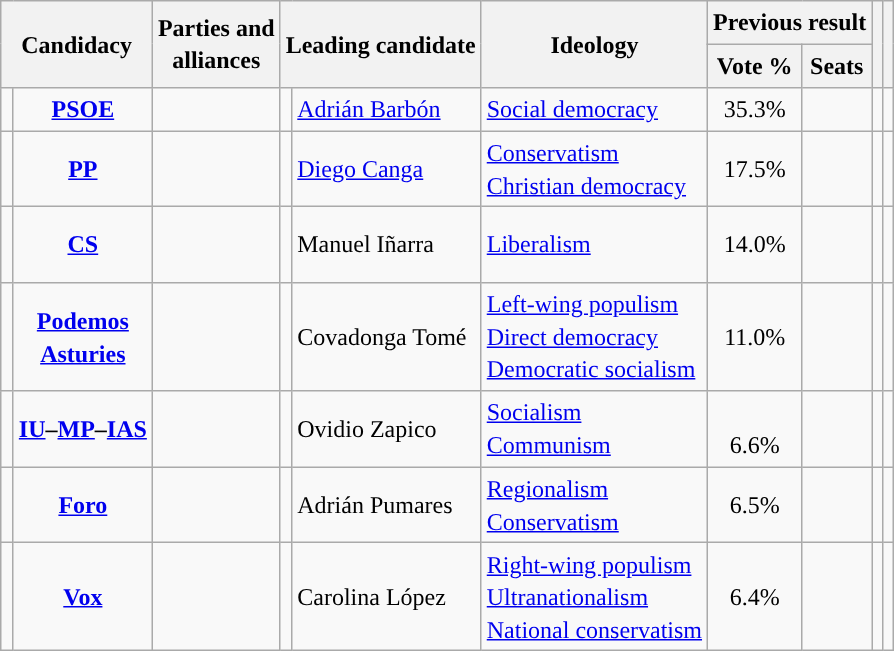<table class="wikitable" style="line-height:1.35em; text-align:left;">
<tr>
<th colspan="2" rowspan="2">Candidacy</th>
<th rowspan="2">Parties and<br>alliances</th>
<th colspan="2" rowspan="2">Leading candidate</th>
<th rowspan="2">Ideology</th>
<th colspan="2">Previous result</th>
<th rowspan="2"></th>
<th rowspan="2"></th>
</tr>
<tr>
<th>Vote %</th>
<th>Seats</th>
</tr>
<tr>
<td width="1" style="color:inherit;background:"></td>
<td align="center"><strong><a href='#'>PSOE</a></strong></td>
<td></td>
<td></td>
<td><a href='#'>Adrián Barbón</a></td>
<td><a href='#'>Social democracy</a></td>
<td align="center">35.3%</td>
<td></td>
<td></td>
<td></td>
</tr>
<tr>
<td style="color:inherit;background:"></td>
<td align="center"><strong><a href='#'>PP</a></strong></td>
<td></td>
<td></td>
<td><a href='#'>Diego Canga</a></td>
<td><a href='#'>Conservatism</a><br><a href='#'>Christian democracy</a></td>
<td align="center">17.5%</td>
<td></td>
<td></td>
<td></td>
</tr>
<tr>
<td style="color:inherit;background:"></td>
<td align="center"><strong><a href='#'>CS</a></strong></td>
<td></td>
<td></td>
<td>Manuel Iñarra</td>
<td><a href='#'>Liberalism</a></td>
<td align="center">14.0%</td>
<td></td>
<td></td>
<td><br><br></td>
</tr>
<tr>
<td style="color:inherit;background:"></td>
<td align="center"><strong><a href='#'>Podemos<br>Asturies</a></strong></td>
<td></td>
<td></td>
<td>Covadonga Tomé</td>
<td><a href='#'>Left-wing populism</a><br><a href='#'>Direct democracy</a><br><a href='#'>Democratic socialism</a></td>
<td align="center">11.0%</td>
<td></td>
<td></td>
<td></td>
</tr>
<tr>
<td style="color:inherit;background:"></td>
<td align="center"><strong><a href='#'>IU</a>–<a href='#'>MP</a>–<a href='#'>IAS</a></strong></td>
<td></td>
<td></td>
<td>Ovidio Zapico</td>
<td><a href='#'>Socialism</a><br><a href='#'>Communism</a></td>
<td align="center"><br>6.6%<br></td>
<td></td>
<td></td>
<td><br></td>
</tr>
<tr>
<td style="color:inherit;background:"></td>
<td align="center"><strong><a href='#'>Foro</a></strong></td>
<td></td>
<td></td>
<td>Adrián Pumares</td>
<td><a href='#'>Regionalism</a><br><a href='#'>Conservatism</a></td>
<td align="center">6.5%</td>
<td></td>
<td></td>
<td></td>
</tr>
<tr>
<td style="color:inherit;background:"></td>
<td align="center"><strong><a href='#'>Vox</a></strong></td>
<td></td>
<td></td>
<td>Carolina López</td>
<td><a href='#'>Right-wing populism</a><br><a href='#'>Ultranationalism</a><br><a href='#'>National conservatism</a></td>
<td align="center">6.4%</td>
<td></td>
<td></td>
<td><br></td>
</tr>
</table>
